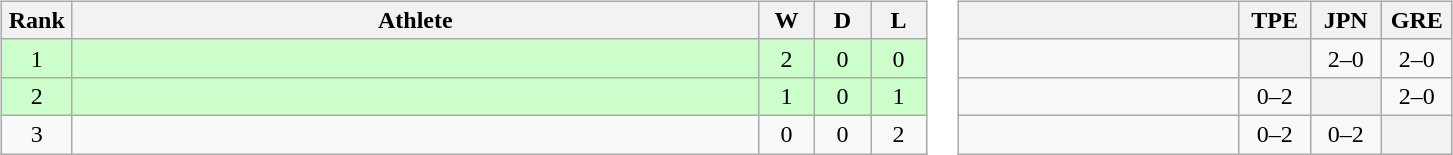<table>
<tr>
<td><br><table class=wikitable style="text-align:center">
<tr>
<th width=40>Rank</th>
<th width=450>Athlete</th>
<th width=30>W</th>
<th width=30>D</th>
<th width=30>L</th>
</tr>
<tr align=center bgcolor="#ccffcc">
<td>1</td>
<td style="text-align:left"></td>
<td>2</td>
<td>0</td>
<td>0</td>
</tr>
<tr align=center bgcolor="#ccffcc">
<td>2</td>
<td style="text-align:left"></td>
<td>1</td>
<td>0</td>
<td>1</td>
</tr>
<tr>
<td>3</td>
<td style="text-align:left"></td>
<td>0</td>
<td>0</td>
<td>2</td>
</tr>
</table>
</td>
<td><br><table class="wikitable" style="text-align:center">
<tr>
<th width="180"> </th>
<th width="40">TPE</th>
<th width="40">JPN</th>
<th width="40">GRE</th>
</tr>
<tr>
<td style="text-align:left;"></td>
<th></th>
<td>2–0</td>
<td>2–0</td>
</tr>
<tr>
<td style="text-align:left;"></td>
<td>0–2</td>
<th></th>
<td>2–0</td>
</tr>
<tr>
<td style="text-align:left;"></td>
<td>0–2</td>
<td>0–2</td>
<th></th>
</tr>
</table>
</td>
</tr>
</table>
